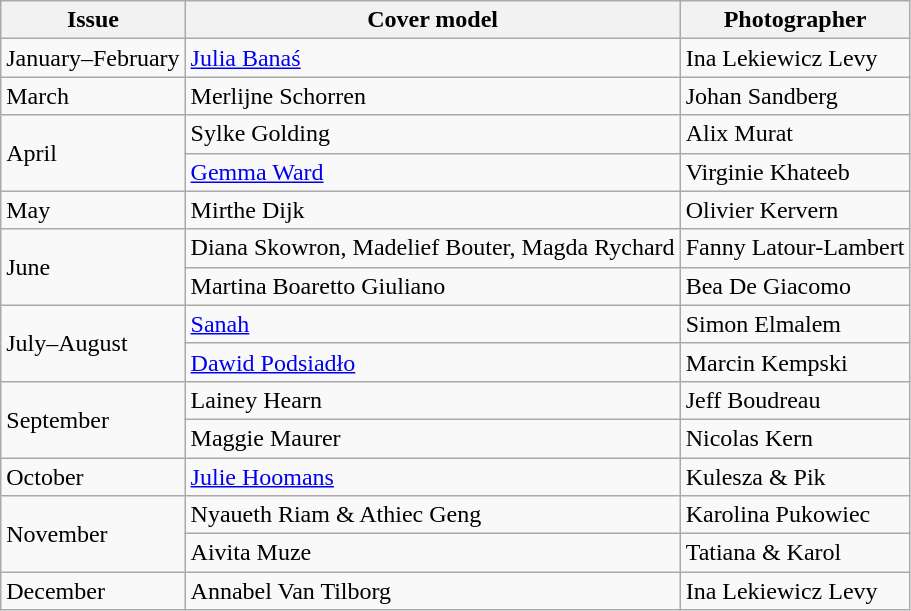<table class="sortable wikitable">
<tr>
<th>Issue</th>
<th>Cover model</th>
<th>Photographer</th>
</tr>
<tr>
<td>January–February</td>
<td><a href='#'>Julia Banaś</a></td>
<td>Ina Lekiewicz Levy</td>
</tr>
<tr>
<td>March</td>
<td>Merlijne Schorren</td>
<td>Johan Sandberg</td>
</tr>
<tr>
<td rowspan="2">April</td>
<td>Sylke Golding</td>
<td>Alix Murat</td>
</tr>
<tr>
<td><a href='#'>Gemma Ward</a></td>
<td>Virginie Khateeb</td>
</tr>
<tr>
<td>May</td>
<td>Mirthe Dijk</td>
<td>Olivier Kervern</td>
</tr>
<tr>
<td rowspan="2">June</td>
<td>Diana Skowron, Madelief Bouter, Magda Rychard</td>
<td>Fanny Latour-Lambert</td>
</tr>
<tr>
<td>Martina Boaretto Giuliano</td>
<td>Bea De Giacomo</td>
</tr>
<tr>
<td rowspan="2">July–August</td>
<td><a href='#'>Sanah</a></td>
<td>Simon Elmalem</td>
</tr>
<tr>
<td><a href='#'>Dawid Podsiadło</a></td>
<td>Marcin Kempski</td>
</tr>
<tr>
<td rowspan="2">September</td>
<td>Lainey Hearn</td>
<td>Jeff Boudreau</td>
</tr>
<tr>
<td>Maggie Maurer</td>
<td>Nicolas Kern</td>
</tr>
<tr>
<td>October</td>
<td><a href='#'>Julie Hoomans</a></td>
<td>Kulesza & Pik</td>
</tr>
<tr>
<td rowspan="2">November</td>
<td>Nyaueth Riam & Athiec Geng</td>
<td>Karolina Pukowiec</td>
</tr>
<tr>
<td>Aivita Muze</td>
<td>Tatiana & Karol</td>
</tr>
<tr>
<td>December</td>
<td>Annabel Van Tilborg</td>
<td>Ina Lekiewicz Levy</td>
</tr>
</table>
